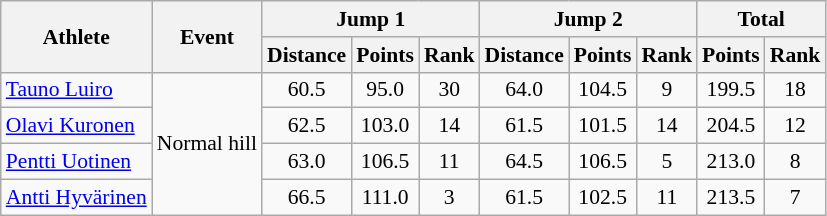<table class="wikitable" style="font-size:90%">
<tr>
<th rowspan="2">Athlete</th>
<th rowspan="2">Event</th>
<th colspan="3">Jump 1</th>
<th colspan="3">Jump 2</th>
<th colspan="2">Total</th>
</tr>
<tr>
<th>Distance</th>
<th>Points</th>
<th>Rank</th>
<th>Distance</th>
<th>Points</th>
<th>Rank</th>
<th>Points</th>
<th>Rank</th>
</tr>
<tr>
<td><a href='#'>Tauno Luiro</a></td>
<td rowspan="4">Normal hill</td>
<td align="center">60.5</td>
<td align="center">95.0</td>
<td align="center">30</td>
<td align="center">64.0</td>
<td align="center">104.5</td>
<td align="center">9</td>
<td align="center">199.5</td>
<td align="center">18</td>
</tr>
<tr>
<td><a href='#'>Olavi Kuronen</a></td>
<td align="center">62.5</td>
<td align="center">103.0</td>
<td align="center">14</td>
<td align="center">61.5</td>
<td align="center">101.5</td>
<td align="center">14</td>
<td align="center">204.5</td>
<td align="center">12</td>
</tr>
<tr>
<td><a href='#'>Pentti Uotinen</a></td>
<td align="center">63.0</td>
<td align="center">106.5</td>
<td align="center">11</td>
<td align="center">64.5</td>
<td align="center">106.5</td>
<td align="center">5</td>
<td align="center">213.0</td>
<td align="center">8</td>
</tr>
<tr>
<td><a href='#'>Antti Hyvärinen</a></td>
<td align="center">66.5</td>
<td align="center">111.0</td>
<td align="center">3</td>
<td align="center">61.5</td>
<td align="center">102.5</td>
<td align="center">11</td>
<td align="center">213.5</td>
<td align="center">7</td>
</tr>
</table>
